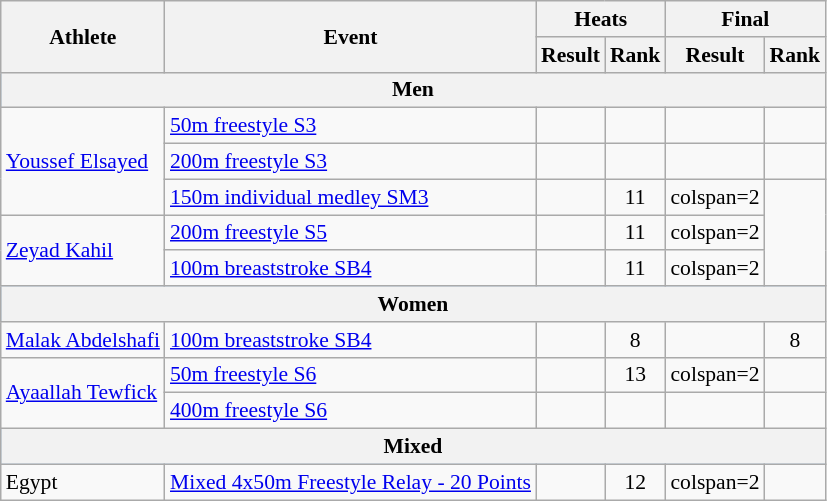<table class=wikitable style="font-size:90%">
<tr>
<th rowspan="2">Athlete</th>
<th rowspan="2">Event</th>
<th colspan="2">Heats</th>
<th colspan="2">Final</th>
</tr>
<tr>
<th>Result</th>
<th>Rank</th>
<th>Result</th>
<th>Rank</th>
</tr>
<tr style="background:#9acdff;">
<th colspan=6>Men</th>
</tr>
<tr align=center>
<td align=left rowspan=3><a href='#'>Youssef Elsayed</a></td>
<td align=left><a href='#'>50m freestyle S3</a></td>
<td></td>
<td></td>
<td></td>
<td></td>
</tr>
<tr align=center>
<td align=left><a href='#'>200m freestyle S3</a></td>
<td></td>
<td></td>
<td></td>
<td></td>
</tr>
<tr align=center>
<td align=left><a href='#'>150m individual medley SM3</a></td>
<td></td>
<td>11</td>
<td>colspan=2 </td>
</tr>
<tr align=center>
<td align=left rowspan=2><a href='#'>Zeyad Kahil</a></td>
<td align=left><a href='#'>200m freestyle S5</a></td>
<td></td>
<td>11</td>
<td>colspan=2 </td>
</tr>
<tr align=center>
<td align=left><a href='#'>100m breaststroke SB4</a></td>
<td></td>
<td>11</td>
<td>colspan=2 </td>
</tr>
<tr style="background:#9acdff;">
<th colspan=6>Women</th>
</tr>
<tr align=center>
<td align=left><a href='#'>Malak Abdelshafi</a></td>
<td align=left><a href='#'>100m breaststroke SB4</a></td>
<td></td>
<td>8</td>
<td></td>
<td>8</td>
</tr>
<tr align=center>
<td align=left rowspan=2><a href='#'>Ayaallah Tewfick</a></td>
<td align=left><a href='#'>50m freestyle S6</a></td>
<td></td>
<td>13</td>
<td>colspan=2 </td>
</tr>
<tr align=center>
<td align=left><a href='#'>400m freestyle S6</a></td>
<td></td>
<td></td>
<td></td>
<td></td>
</tr>
<tr style="background:#9acdff;">
<th colspan=6>Mixed</th>
</tr>
<tr align=center>
<td align=left>Egypt</td>
<td align=left><a href='#'>Mixed 4x50m Freestyle Relay - 20 Points</a></td>
<td></td>
<td>12</td>
<td>colspan=2 </td>
</tr>
</table>
